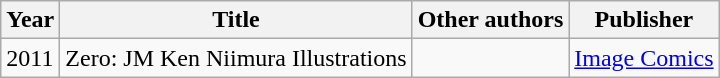<table class="wikitable">
<tr>
<th>Year</th>
<th>Title</th>
<th>Other authors</th>
<th>Publisher</th>
</tr>
<tr>
<td>2011</td>
<td>Zero: JM Ken Niimura Illustrations</td>
<td></td>
<td><a href='#'>Image Comics</a></td>
</tr>
</table>
